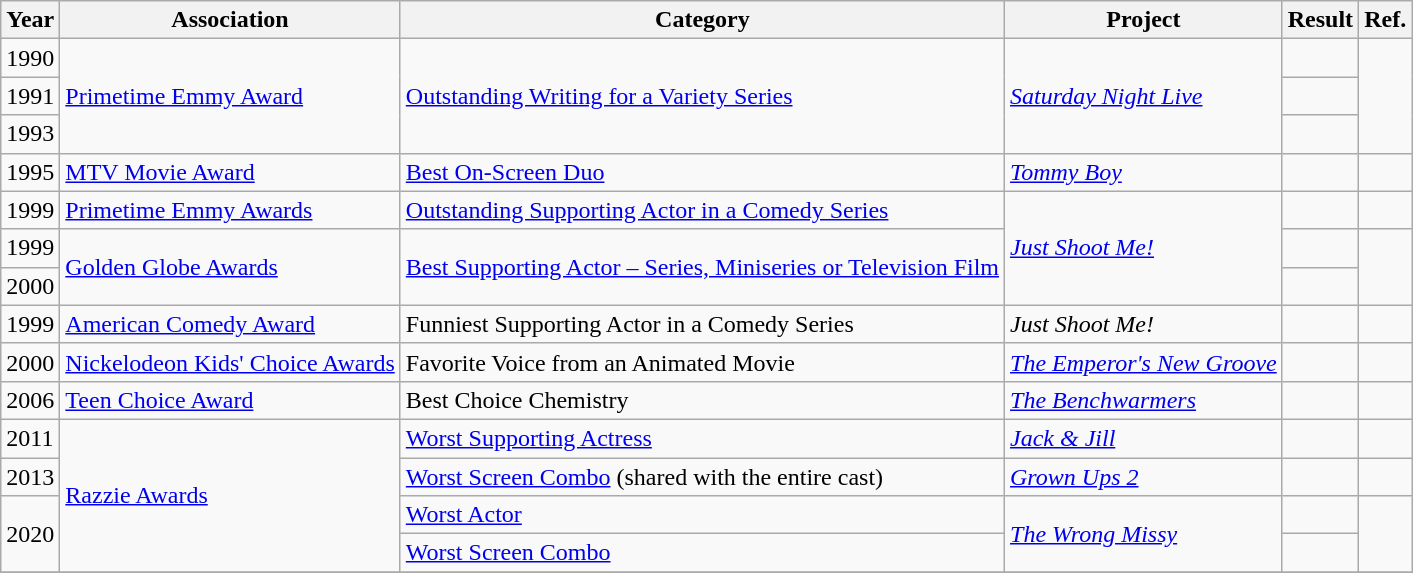<table class="wikitable sortable">
<tr>
<th scope="col">Year</th>
<th scope="col">Association</th>
<th scope="col">Category</th>
<th scope="col">Project</th>
<th scope="col">Result</th>
<th scope="col" class="unsortable">Ref.</th>
</tr>
<tr>
<td>1990</td>
<td rowspan=3><a href='#'>Primetime Emmy Award</a></td>
<td rowspan=3><a href='#'>Outstanding Writing for a Variety Series</a></td>
<td rowspan=3><em><a href='#'>Saturday Night Live</a></em></td>
<td></td>
<td rowspan=3></td>
</tr>
<tr>
<td>1991</td>
<td></td>
</tr>
<tr>
<td>1993</td>
<td></td>
</tr>
<tr>
<td>1995</td>
<td><a href='#'>MTV Movie Award</a></td>
<td><a href='#'>Best On-Screen Duo</a></td>
<td><em><a href='#'>Tommy Boy</a></em></td>
<td></td>
<td></td>
</tr>
<tr>
<td>1999</td>
<td><a href='#'>Primetime Emmy Awards</a></td>
<td><a href='#'>Outstanding Supporting Actor in a Comedy Series</a></td>
<td rowspan=3><em><a href='#'>Just Shoot Me!</a></em></td>
<td></td>
<td></td>
</tr>
<tr>
<td>1999</td>
<td rowspan=2><a href='#'>Golden Globe Awards</a></td>
<td rowspan=2><a href='#'>Best Supporting Actor – Series, Miniseries or Television Film</a></td>
<td></td>
<td rowspan=2></td>
</tr>
<tr>
<td>2000</td>
<td></td>
</tr>
<tr>
<td>1999</td>
<td><a href='#'>American Comedy Award</a></td>
<td>Funniest Supporting Actor in a Comedy Series</td>
<td><em>Just Shoot Me!</em></td>
<td></td>
<td></td>
</tr>
<tr>
<td>2000</td>
<td><a href='#'>Nickelodeon Kids' Choice Awards</a></td>
<td>Favorite Voice from an Animated Movie</td>
<td><em><a href='#'>The Emperor's New Groove</a></em></td>
<td></td>
<td></td>
</tr>
<tr>
<td rowspan="1">2006</td>
<td><a href='#'>Teen Choice Award</a></td>
<td>Best Choice Chemistry</td>
<td><em><a href='#'>The Benchwarmers</a></em></td>
<td></td>
<td></td>
</tr>
<tr>
<td>2011</td>
<td rowspan=4><a href='#'>Razzie Awards</a></td>
<td><a href='#'>Worst Supporting Actress</a></td>
<td><em><a href='#'>Jack & Jill</a></em></td>
<td></td>
<td></td>
</tr>
<tr>
<td>2013</td>
<td><a href='#'>Worst Screen Combo</a> (shared with the entire cast)</td>
<td><em><a href='#'>Grown Ups 2</a></em></td>
<td></td>
<td></td>
</tr>
<tr>
<td rowspan=2>2020</td>
<td><a href='#'>Worst Actor</a></td>
<td rowspan=2><em><a href='#'>The Wrong Missy</a></em></td>
<td></td>
<td rowspan=2></td>
</tr>
<tr>
<td><a href='#'>Worst Screen Combo</a></td>
<td></td>
</tr>
<tr>
</tr>
</table>
